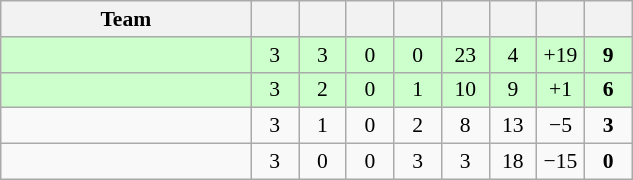<table class="wikitable" style="text-align: center; font-size:90% ">
<tr>
<th width=160>Team</th>
<th width=25></th>
<th width=25></th>
<th width=25></th>
<th width=25></th>
<th width=25></th>
<th width=25></th>
<th width=25></th>
<th width=25></th>
</tr>
<tr bgcolor="ccffcc">
<td align=left></td>
<td>3</td>
<td>3</td>
<td>0</td>
<td>0</td>
<td>23</td>
<td>4</td>
<td>+19</td>
<td><strong>9</strong></td>
</tr>
<tr bgcolor="ccffcc">
<td align=left></td>
<td>3</td>
<td>2</td>
<td>0</td>
<td>1</td>
<td>10</td>
<td>9</td>
<td>+1</td>
<td><strong>6</strong></td>
</tr>
<tr>
<td align=left></td>
<td>3</td>
<td>1</td>
<td>0</td>
<td>2</td>
<td>8</td>
<td>13</td>
<td>−5</td>
<td><strong>3</strong></td>
</tr>
<tr>
<td align=left></td>
<td>3</td>
<td>0</td>
<td>0</td>
<td>3</td>
<td>3</td>
<td>18</td>
<td>−15</td>
<td><strong>0</strong></td>
</tr>
</table>
